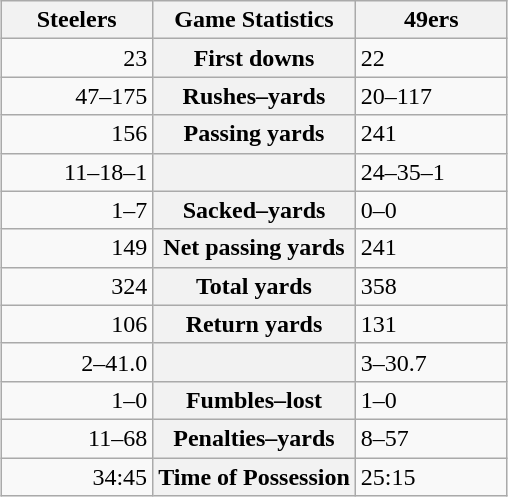<table class="wikitable" style="margin: 1em auto 1em auto">
<tr>
<th style="width:30%;">Steelers</th>
<th style="width:40%;">Game Statistics</th>
<th style="width:30%;">49ers</th>
</tr>
<tr>
<td style="text-align:right;">23</td>
<th>First downs</th>
<td>22</td>
</tr>
<tr>
<td style="text-align:right;">47–175</td>
<th>Rushes–yards</th>
<td>20–117</td>
</tr>
<tr>
<td style="text-align:right;">156</td>
<th>Passing yards</th>
<td>241</td>
</tr>
<tr>
<td style="text-align:right;">11–18–1</td>
<th></th>
<td>24–35–1</td>
</tr>
<tr>
<td style="text-align:right;">1–7</td>
<th>Sacked–yards</th>
<td>0–0</td>
</tr>
<tr>
<td style="text-align:right;">149</td>
<th>Net passing yards</th>
<td>241</td>
</tr>
<tr>
<td style="text-align:right;">324</td>
<th>Total yards</th>
<td>358</td>
</tr>
<tr>
<td style="text-align:right;">106</td>
<th>Return yards</th>
<td>131</td>
</tr>
<tr>
<td style="text-align:right;">2–41.0</td>
<th></th>
<td>3–30.7</td>
</tr>
<tr>
<td style="text-align:right;">1–0</td>
<th>Fumbles–lost</th>
<td>1–0</td>
</tr>
<tr>
<td style="text-align:right;">11–68</td>
<th>Penalties–yards</th>
<td>8–57</td>
</tr>
<tr>
<td style="text-align:right;">34:45</td>
<th>Time of Possession</th>
<td>25:15</td>
</tr>
</table>
